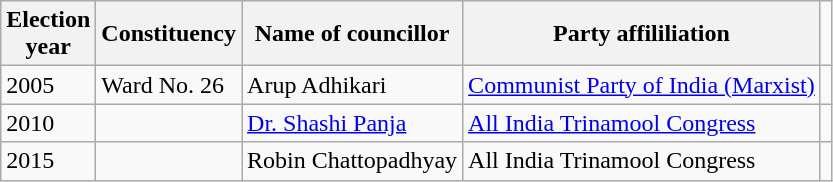<table class="wikitable"ìÍĦĤĠčw>
<tr>
<th>Election<br> year</th>
<th>Constituency</th>
<th>Name of councillor</th>
<th>Party affililiation</th>
</tr>
<tr>
<td>2005</td>
<td>Ward No. 26</td>
<td>Arup Adhikari</td>
<td><a href='#'>Communist Party of India (Marxist)</a></td>
<td></td>
</tr>
<tr>
<td>2010</td>
<td></td>
<td><a href='#'>Dr. Shashi Panja</a></td>
<td><a href='#'>All India Trinamool Congress</a></td>
<td></td>
</tr>
<tr>
<td>2015</td>
<td></td>
<td>Robin Chattopadhyay</td>
<td>All India Trinamool Congress</td>
<td></td>
</tr>
</table>
